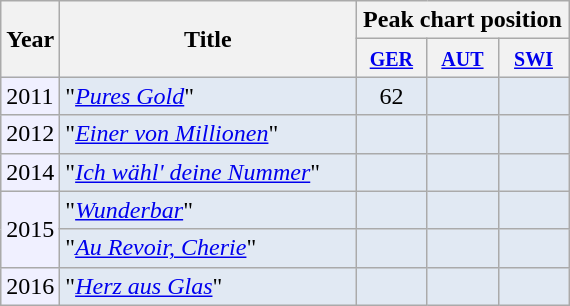<table class="wikitable">
<tr class="hintergrundfarbe8">
<th rowspan="2">Year</th>
<th width="190" rowspan="2">Title</th>
<th colspan="3">Peak chart position</th>
</tr>
<tr class="hintergrundfarbe8">
<th width="40"><small><a href='#'>GER</a></small></th>
<th width="40"><small><a href='#'>AUT</a></small></th>
<th width="40"><small><a href='#'>SWI</a> </small></th>
</tr>
<tr bgcolor="#E1E9F3">
<td bgcolor="#f0f0ff">2011</td>
<td>"<em><a href='#'>Pures Gold</a></em>"</td>
<td align="center" >62</td>
<td align="center" ></td>
<td align="center" ></td>
</tr>
<tr bgcolor="#E1E9F3">
<td bgcolor="#f0f0ff">2012</td>
<td>"<em><a href='#'>Einer von Millionen</a></em>"</td>
<td align="center" ></td>
<td align="center" ></td>
<td align="center" ></td>
</tr>
<tr bgcolor="#E1E9F3">
<td bgcolor="#f0f0ff">2014</td>
<td>"<em><a href='#'>Ich wähl' deine Nummer</a></em>"</td>
<td align="center" ></td>
<td align="center" ></td>
<td align="center" ></td>
</tr>
<tr bgcolor="#E1E9F3">
<td rowspan="2" bgcolor="#f0f0ff">2015</td>
<td>"<em><a href='#'>Wunderbar</a></em>"</td>
<td align="center" ></td>
<td align="center" ></td>
<td align="center" ></td>
</tr>
<tr bgcolor="#E1E9F3">
<td>"<em><a href='#'>Au Revoir, Cherie</a></em>"</td>
<td align="center" ></td>
<td align="center" ></td>
<td align="center" ></td>
</tr>
<tr bgcolor="#E1E9F3">
<td bgcolor="#f0f0ff">2016</td>
<td>"<em><a href='#'>Herz aus Glas</a></em>"</td>
<td align="center" ></td>
<td align="center" ></td>
<td align="center" ></td>
</tr>
</table>
